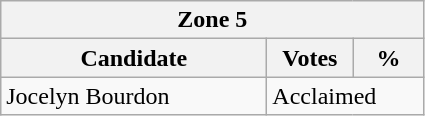<table class="wikitable">
<tr>
<th colspan="3">Zone 5</th>
</tr>
<tr>
<th style="width: 170px">Candidate</th>
<th style="width: 50px">Votes</th>
<th style="width: 40px">%</th>
</tr>
<tr>
<td>Jocelyn Bourdon</td>
<td colspan="2">Acclaimed</td>
</tr>
</table>
